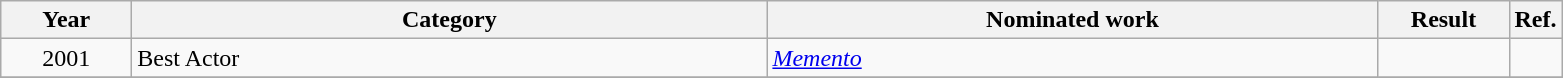<table class=wikitable>
<tr>
<th scope="col" style="width:5em;">Year</th>
<th scope="col" style="width:26em;">Category</th>
<th scope="col" style="width:25em;">Nominated work</th>
<th scope="col" style="width:5em;">Result</th>
<th>Ref.</th>
</tr>
<tr>
<td style="text-align:center;">2001</td>
<td>Best Actor</td>
<td><em><a href='#'>Memento</a></em></td>
<td></td>
<td></td>
</tr>
<tr>
</tr>
</table>
